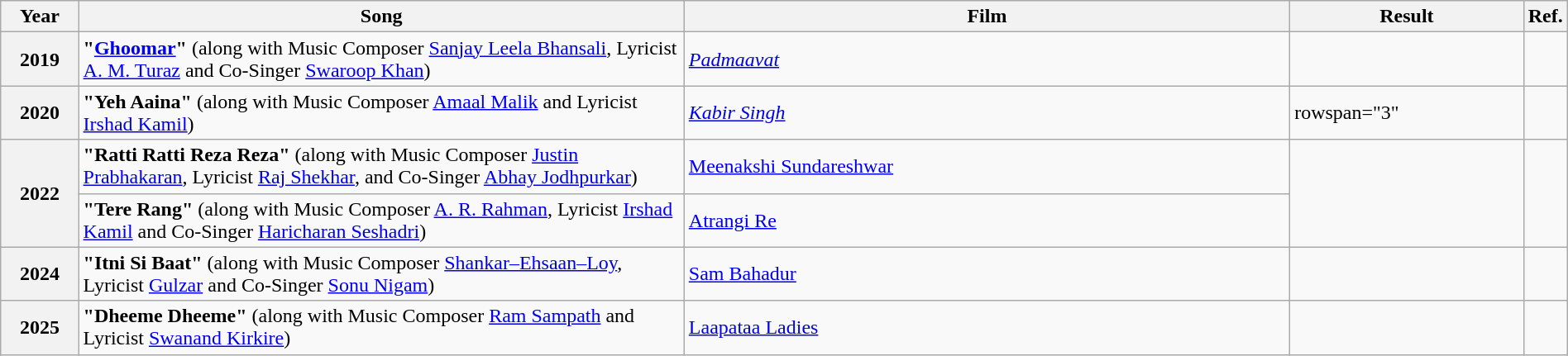<table class="wikitable plainrowheaders" width="100%" textcolor:#000;">
<tr>
<th scope="col" width=5%><strong>Year</strong></th>
<th scope="col" width=39%><strong>Song</strong></th>
<th scope="col" width=39%><strong>Film</strong></th>
<th scope="col" width=15%><strong>Result</strong></th>
<th scope="col" width=2%><strong>Ref.</strong></th>
</tr>
<tr>
<th scope=row>2019</th>
<td><strong>"<a href='#'>Ghoomar</a>"</strong> (along with Music Composer <a href='#'>Sanjay Leela Bhansali</a>, Lyricist <a href='#'>A. M. Turaz</a> and Co-Singer <a href='#'>Swaroop Khan</a>)</td>
<td><em><a href='#'>Padmaavat</a></em></td>
<td></td>
<td></td>
</tr>
<tr>
<th scope=row>2020</th>
<td><strong>"Yeh Aaina"</strong> (along with Music Composer <a href='#'>Amaal Malik</a> and Lyricist <a href='#'>Irshad Kamil</a>)</td>
<td><em><a href='#'>Kabir Singh</a></em></td>
<td>rowspan="3"</td>
<td></td>
</tr>
<tr>
<th scope="row" rowspan="2">2022</th>
<td><strong>"Ratti Ratti Reza Reza"</strong> (along with Music Composer <a href='#'>Justin Prabhakaran</a>, Lyricist <a href='#'>Raj Shekhar</a>, and Co-Singer <a href='#'>Abhay Jodhpurkar</a>)</td>
<td><a href='#'>Meenakshi Sundareshwar</a></td>
<td rowspan="2"></td>
</tr>
<tr>
<td><strong>"Tere Rang"</strong> (along with Music Composer <a href='#'>A. R. Rahman</a>, Lyricist <a href='#'>Irshad Kamil</a> and Co-Singer <a href='#'>Haricharan Seshadri</a>)</td>
<td><a href='#'>Atrangi Re</a></td>
</tr>
<tr>
<th scope="row">2024</th>
<td><strong>"Itni Si Baat"</strong> (along with Music Composer <a href='#'>Shankar–Ehsaan–Loy</a>, Lyricist <a href='#'>Gulzar</a> and Co-Singer <a href='#'>Sonu Nigam</a>)</td>
<td><a href='#'>Sam Bahadur</a></td>
<td></td>
<td></td>
</tr>
<tr>
<th scope="row">2025</th>
<td><strong>"Dheeme Dheeme"</strong> (along with Music Composer <a href='#'>Ram Sampath</a> and Lyricist <a href='#'>Swanand Kirkire</a>)</td>
<td><a href='#'>Laapataa Ladies</a></td>
<td></td>
<td></td>
</tr>
</table>
